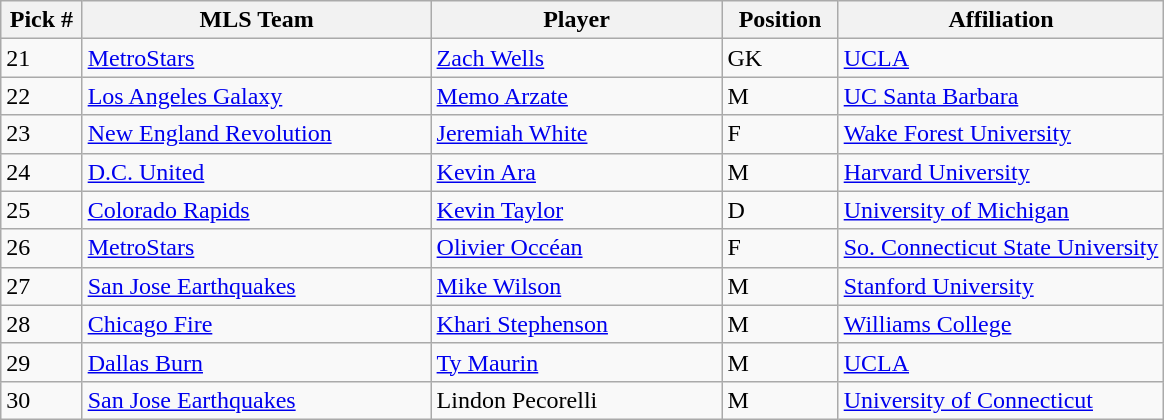<table class="wikitable sortable">
<tr>
<th width=7%>Pick #</th>
<th width=30%>MLS Team</th>
<th width=25%>Player</th>
<th width=10%>Position</th>
<th>Affiliation</th>
</tr>
<tr>
<td>21</td>
<td><a href='#'>MetroStars</a></td>
<td> <a href='#'>Zach Wells</a></td>
<td>GK</td>
<td><a href='#'>UCLA</a></td>
</tr>
<tr>
<td>22</td>
<td><a href='#'>Los Angeles Galaxy</a></td>
<td>  <a href='#'>Memo Arzate</a></td>
<td>M</td>
<td><a href='#'>UC Santa Barbara</a></td>
</tr>
<tr>
<td>23</td>
<td><a href='#'>New England Revolution</a></td>
<td> <a href='#'>Jeremiah White</a></td>
<td>F</td>
<td><a href='#'>Wake Forest University</a></td>
</tr>
<tr>
<td>24</td>
<td><a href='#'>D.C. United</a></td>
<td> <a href='#'>Kevin Ara</a></td>
<td>M</td>
<td><a href='#'>Harvard University</a></td>
</tr>
<tr>
<td>25</td>
<td><a href='#'>Colorado Rapids</a></td>
<td> <a href='#'>Kevin Taylor</a></td>
<td>D</td>
<td><a href='#'>University of Michigan</a></td>
</tr>
<tr>
<td>26</td>
<td><a href='#'>MetroStars</a></td>
<td> <a href='#'>Olivier Occéan</a></td>
<td>F</td>
<td><a href='#'>So. Connecticut State University</a></td>
</tr>
<tr>
<td>27</td>
<td><a href='#'>San Jose Earthquakes</a></td>
<td> <a href='#'>Mike Wilson</a></td>
<td>M</td>
<td><a href='#'>Stanford University</a></td>
</tr>
<tr>
<td>28</td>
<td><a href='#'>Chicago Fire</a></td>
<td> <a href='#'>Khari Stephenson</a></td>
<td>M</td>
<td><a href='#'>Williams College</a></td>
</tr>
<tr>
<td>29</td>
<td><a href='#'>Dallas Burn</a></td>
<td> <a href='#'>Ty Maurin</a></td>
<td>M</td>
<td><a href='#'>UCLA</a></td>
</tr>
<tr>
<td>30</td>
<td><a href='#'>San Jose Earthquakes</a></td>
<td> Lindon Pecorelli</td>
<td>M</td>
<td><a href='#'>University of Connecticut</a></td>
</tr>
</table>
